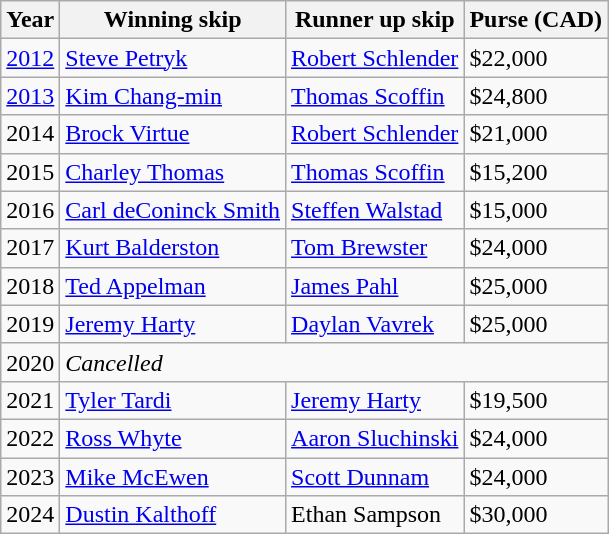<table class="wikitable">
<tr>
<th scope="col">Year</th>
<th scope="col">Winning skip</th>
<th scope="col">Runner up skip</th>
<th scope="col">Purse (CAD)</th>
</tr>
<tr>
<td><a href='#'>2012</a></td>
<td> <a href='#'>Steve Petryk</a></td>
<td> <a href='#'>Robert Schlender</a></td>
<td>$22,000</td>
</tr>
<tr>
<td><a href='#'>2013</a></td>
<td> <a href='#'>Kim Chang-min</a></td>
<td> <a href='#'>Thomas Scoffin</a></td>
<td>$24,800</td>
</tr>
<tr>
<td>2014</td>
<td> <a href='#'>Brock Virtue</a></td>
<td> <a href='#'>Robert Schlender</a></td>
<td>$21,000</td>
</tr>
<tr>
<td>2015</td>
<td> <a href='#'>Charley Thomas</a></td>
<td> <a href='#'>Thomas Scoffin</a></td>
<td>$15,200</td>
</tr>
<tr>
<td>2016</td>
<td> <a href='#'>Carl deConinck Smith</a></td>
<td> <a href='#'>Steffen Walstad</a></td>
<td>$15,000</td>
</tr>
<tr>
<td>2017</td>
<td> <a href='#'>Kurt Balderston</a></td>
<td> <a href='#'>Tom Brewster</a></td>
<td>$24,000</td>
</tr>
<tr>
<td>2018</td>
<td> <a href='#'>Ted Appelman</a></td>
<td> <a href='#'>James Pahl</a></td>
<td>$25,000</td>
</tr>
<tr>
<td>2019</td>
<td> <a href='#'>Jeremy Harty</a></td>
<td> <a href='#'>Daylan Vavrek</a></td>
<td>$25,000</td>
</tr>
<tr>
<td>2020</td>
<td colspan="3"><em>Cancelled</em></td>
</tr>
<tr>
<td>2021</td>
<td> <a href='#'>Tyler Tardi</a></td>
<td> <a href='#'>Jeremy Harty</a></td>
<td>$19,500</td>
</tr>
<tr>
<td>2022</td>
<td> <a href='#'>Ross Whyte</a></td>
<td> <a href='#'>Aaron Sluchinski</a></td>
<td>$24,000</td>
</tr>
<tr>
<td>2023</td>
<td> <a href='#'>Mike McEwen</a></td>
<td> <a href='#'>Scott Dunnam</a></td>
<td>$24,000</td>
</tr>
<tr>
<td>2024</td>
<td> <a href='#'>Dustin Kalthoff</a></td>
<td> Ethan Sampson</td>
<td>$30,000</td>
</tr>
</table>
